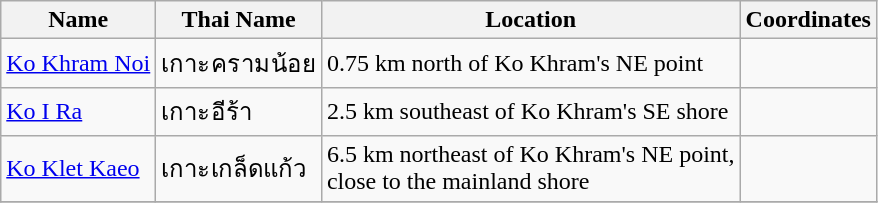<table class="wikitable sortable">
<tr>
<th rowspan=1>Name</th>
<th>Thai Name</th>
<th>Location</th>
<th>Coordinates</th>
</tr>
<tr>
<td><a href='#'>Ko Khram Noi</a></td>
<td>เกาะครามน้อย</td>
<td>0.75 km north of Ko Khram's NE point</td>
<td></td>
</tr>
<tr>
<td><a href='#'>Ko I Ra</a></td>
<td>เกาะอีร้า</td>
<td>2.5 km southeast of Ko Khram's SE shore</td>
<td></td>
</tr>
<tr>
<td><a href='#'>Ko Klet Kaeo</a></td>
<td>เกาะเกล็ดแก้ว</td>
<td>6.5 km northeast of Ko Khram's NE point,<br>close to the mainland shore</td>
<td></td>
</tr>
<tr>
</tr>
</table>
